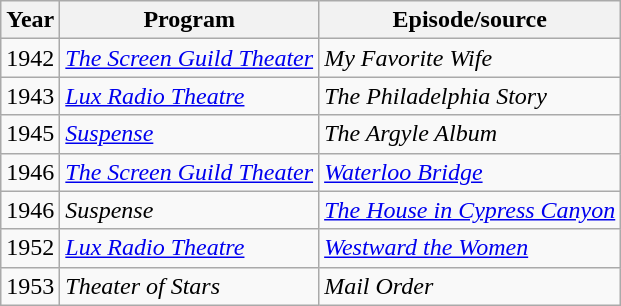<table class="wikitable">
<tr>
<th>Year</th>
<th>Program</th>
<th>Episode/source</th>
</tr>
<tr>
<td>1942</td>
<td><em><a href='#'>The Screen Guild Theater</a></em></td>
<td><em>My Favorite Wife</em></td>
</tr>
<tr>
<td>1943</td>
<td><em><a href='#'>Lux Radio Theatre</a></em></td>
<td><em>The Philadelphia Story</em></td>
</tr>
<tr>
<td>1945</td>
<td><em><a href='#'>Suspense</a></em></td>
<td><em>The Argyle Album</em></td>
</tr>
<tr>
<td>1946</td>
<td><em><a href='#'>The Screen Guild Theater</a></em></td>
<td><em><a href='#'>Waterloo Bridge</a></em></td>
</tr>
<tr>
<td>1946</td>
<td><em>Suspense</em></td>
<td><em><a href='#'>The House in Cypress Canyon</a></em></td>
</tr>
<tr>
<td>1952</td>
<td><em><a href='#'>Lux Radio Theatre</a></em></td>
<td><em><a href='#'>Westward the Women</a></em></td>
</tr>
<tr>
<td>1953</td>
<td><em>Theater of Stars</em></td>
<td><em>Mail Order</em></td>
</tr>
</table>
